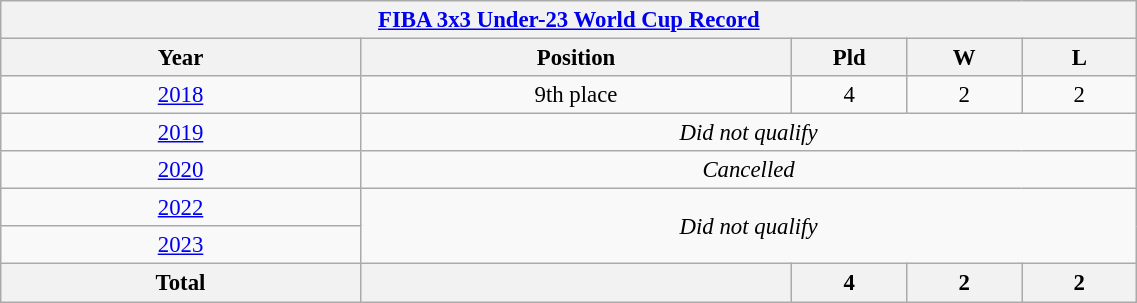<table class="wikitable collapsible autocollapse" style="text-align: center; font-size:95%;" width=60%>
<tr>
<th colspan=9><a href='#'>FIBA 3x3 Under-23 World Cup Record</a></th>
</tr>
<tr>
<th width=25%>Year</th>
<th width=30%>Position</th>
<th width=8%>Pld</th>
<th width=8%>W</th>
<th width=8%>L</th>
</tr>
<tr>
<td> <a href='#'>2018</a></td>
<td>9th place</td>
<td>4</td>
<td>2</td>
<td>2</td>
</tr>
<tr>
<td> <a href='#'>2019</a></td>
<td colspan=4><em>Did not qualify</em></td>
</tr>
<tr>
<td> <a href='#'>2020</a></td>
<td colspan=4><em>Cancelled</em></td>
</tr>
<tr>
<td> <a href='#'>2022</a></td>
<td rowspan=2 colspan=4><em>Did not qualify</em></td>
</tr>
<tr>
<td> <a href='#'>2023</a></td>
</tr>
<tr>
<th><strong>Total</strong></th>
<th></th>
<th>4</th>
<th>2</th>
<th>2</th>
</tr>
</table>
